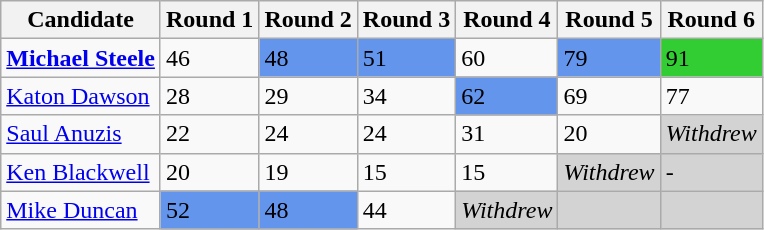<table class="wikitable">
<tr>
<th>Candidate</th>
<th>Round 1</th>
<th>Round 2</th>
<th>Round 3</th>
<th>Round 4</th>
<th>Round 5</th>
<th>Round 6</th>
</tr>
<tr>
<td><strong><a href='#'>Michael Steele</a></strong></td>
<td>46</td>
<td style="background:cornflowerblue;">48</td>
<td style="background:cornflowerblue;">51</td>
<td>60</td>
<td style="background:cornflowerblue;">79</td>
<td style="background:limegreen;">91</td>
</tr>
<tr>
<td><a href='#'>Katon Dawson</a></td>
<td>28</td>
<td>29</td>
<td>34</td>
<td style="background:cornflowerblue;">62</td>
<td>69</td>
<td>77</td>
</tr>
<tr>
<td><a href='#'>Saul Anuzis</a></td>
<td>22</td>
<td>24</td>
<td>24</td>
<td>31</td>
<td>20</td>
<td style="background:lightgrey;"><em>Withdrew</em></td>
</tr>
<tr>
<td><a href='#'>Ken Blackwell</a></td>
<td>20</td>
<td>19</td>
<td>15</td>
<td>15</td>
<td style="background:lightgrey;"><em>Withdrew</em></td>
<td style="background:lightgrey;">-</td>
</tr>
<tr>
<td><a href='#'>Mike Duncan</a></td>
<td style="background:cornflowerblue;">52</td>
<td style="background:cornflowerblue;">48</td>
<td>44</td>
<td style="background:lightgrey;"><em>Withdrew</em></td>
<td style="background:lightgrey;"></td>
<td style="background:lightgrey;"></td>
</tr>
</table>
